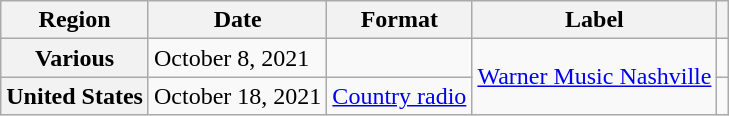<table class="wikitable plainrowheaders">
<tr>
<th scope="col">Region</th>
<th scope="col">Date</th>
<th scope="col">Format</th>
<th scope="col">Label</th>
<th scope="col"></th>
</tr>
<tr>
<th scope="row">Various</th>
<td>October 8, 2021</td>
<td></td>
<td rowspan="2"><a href='#'>Warner Music Nashville</a></td>
<td></td>
</tr>
<tr>
<th scope="row">United States</th>
<td>October 18, 2021</td>
<td><a href='#'>Country radio</a></td>
<td></td>
</tr>
</table>
